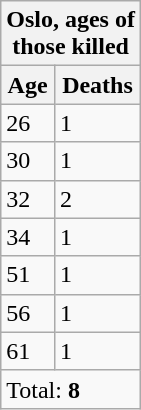<table class="wikitable" style="float:left; margin:0 1em 0.5em 0;">
<tr>
<th colspan="2">Oslo, ages of<br>those killed</th>
</tr>
<tr>
<th>Age</th>
<th>Deaths</th>
</tr>
<tr>
<td>26</td>
<td>1</td>
</tr>
<tr>
<td>30</td>
<td>1</td>
</tr>
<tr>
<td>32</td>
<td>2</td>
</tr>
<tr>
<td>34</td>
<td>1</td>
</tr>
<tr>
<td>51</td>
<td>1</td>
</tr>
<tr>
<td>56</td>
<td>1</td>
</tr>
<tr>
<td>61</td>
<td>1</td>
</tr>
<tr>
<td colspan="2">Total: <strong>8</strong></td>
</tr>
</table>
